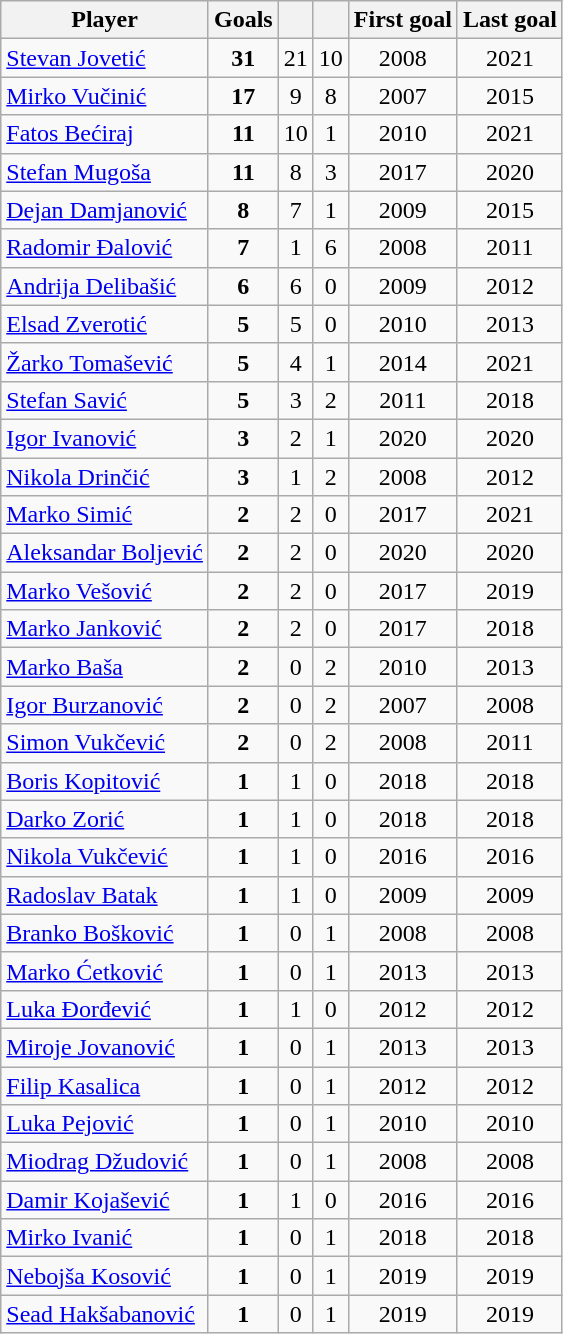<table class="wikitable sortable" style="text-align: center;">
<tr>
<th>Player</th>
<th>Goals</th>
<th></th>
<th></th>
<th>First goal</th>
<th>Last goal</th>
</tr>
<tr>
<td style="text-align:left;"><a href='#'>Stevan Jovetić</a></td>
<td><strong>31</strong></td>
<td>21</td>
<td>10</td>
<td>2008</td>
<td>2021</td>
</tr>
<tr>
<td style="text-align:left;"><a href='#'>Mirko Vučinić</a></td>
<td><strong>17</strong></td>
<td>9</td>
<td>8</td>
<td>2007</td>
<td>2015</td>
</tr>
<tr>
<td style="text-align:left;"><a href='#'>Fatos Bećiraj</a></td>
<td><strong>11</strong></td>
<td>10</td>
<td>1</td>
<td>2010</td>
<td>2021</td>
</tr>
<tr>
<td style="text-align:left;"><a href='#'>Stefan Mugoša</a></td>
<td><strong>11</strong></td>
<td>8</td>
<td>3</td>
<td>2017</td>
<td>2020</td>
</tr>
<tr>
<td style="text-align:left;"><a href='#'>Dejan Damjanović</a></td>
<td><strong>8</strong></td>
<td>7</td>
<td>1</td>
<td>2009</td>
<td>2015</td>
</tr>
<tr>
<td style="text-align:left;"><a href='#'>Radomir Đalović</a></td>
<td><strong>7</strong></td>
<td>1</td>
<td>6</td>
<td>2008</td>
<td>2011</td>
</tr>
<tr>
<td style="text-align:left;"><a href='#'>Andrija Delibašić</a></td>
<td><strong>6</strong></td>
<td>6</td>
<td>0</td>
<td>2009</td>
<td>2012</td>
</tr>
<tr>
<td style="text-align:left;"><a href='#'>Elsad Zverotić</a></td>
<td><strong>5</strong></td>
<td>5</td>
<td>0</td>
<td>2010</td>
<td>2013</td>
</tr>
<tr>
<td style="text-align:left;"><a href='#'>Žarko Tomašević</a></td>
<td><strong>5</strong></td>
<td>4</td>
<td>1</td>
<td>2014</td>
<td>2021</td>
</tr>
<tr>
<td style="text-align:left;"><a href='#'>Stefan Savić</a></td>
<td><strong>5</strong></td>
<td>3</td>
<td>2</td>
<td>2011</td>
<td>2018</td>
</tr>
<tr>
<td style="text-align:left;"><a href='#'>Igor Ivanović</a></td>
<td><strong>3</strong></td>
<td>2</td>
<td>1</td>
<td>2020</td>
<td>2020</td>
</tr>
<tr>
<td style="text-align:left;"><a href='#'>Nikola Drinčić</a></td>
<td><strong>3</strong></td>
<td>1</td>
<td>2</td>
<td>2008</td>
<td>2012</td>
</tr>
<tr>
<td style="text-align:left;"><a href='#'>Marko Simić</a></td>
<td><strong>2</strong></td>
<td>2</td>
<td>0</td>
<td>2017</td>
<td>2021</td>
</tr>
<tr>
<td style="text-align:left;"><a href='#'>Aleksandar Boljević</a></td>
<td><strong>2</strong></td>
<td>2</td>
<td>0</td>
<td>2020</td>
<td>2020</td>
</tr>
<tr>
<td style="text-align:left;"><a href='#'>Marko Vešović</a></td>
<td><strong>2</strong></td>
<td>2</td>
<td>0</td>
<td>2017</td>
<td>2019</td>
</tr>
<tr>
<td style="text-align:left;"><a href='#'>Marko Janković</a></td>
<td><strong>2</strong></td>
<td>2</td>
<td>0</td>
<td>2017</td>
<td>2018</td>
</tr>
<tr>
<td style="text-align:left;"><a href='#'>Marko Baša</a></td>
<td><strong>2</strong></td>
<td>0</td>
<td>2</td>
<td>2010</td>
<td>2013</td>
</tr>
<tr>
<td style="text-align:left;"><a href='#'>Igor Burzanović</a></td>
<td><strong>2</strong></td>
<td>0</td>
<td>2</td>
<td>2007</td>
<td>2008</td>
</tr>
<tr>
<td style="text-align:left;"><a href='#'>Simon Vukčević</a></td>
<td><strong>2</strong></td>
<td>0</td>
<td>2</td>
<td>2008</td>
<td>2011</td>
</tr>
<tr>
<td style="text-align:left;"><a href='#'>Boris Kopitović</a></td>
<td><strong>1</strong></td>
<td>1</td>
<td>0</td>
<td>2018</td>
<td>2018</td>
</tr>
<tr>
<td style="text-align:left;"><a href='#'>Darko Zorić</a></td>
<td><strong>1</strong></td>
<td>1</td>
<td>0</td>
<td>2018</td>
<td>2018</td>
</tr>
<tr>
<td style="text-align:left;"><a href='#'>Nikola Vukčević</a></td>
<td><strong>1</strong></td>
<td>1</td>
<td>0</td>
<td>2016</td>
<td>2016</td>
</tr>
<tr>
<td style="text-align:left;"><a href='#'>Radoslav Batak</a></td>
<td><strong>1</strong></td>
<td>1</td>
<td>0</td>
<td>2009</td>
<td>2009</td>
</tr>
<tr>
<td style="text-align:left;"><a href='#'>Branko Bošković</a></td>
<td><strong>1</strong></td>
<td>0</td>
<td>1</td>
<td>2008</td>
<td>2008</td>
</tr>
<tr>
<td style="text-align:left;"><a href='#'>Marko Ćetković</a></td>
<td><strong>1</strong></td>
<td>0</td>
<td>1</td>
<td>2013</td>
<td>2013</td>
</tr>
<tr>
<td style="text-align:left;"><a href='#'>Luka Đorđević</a></td>
<td><strong>1</strong></td>
<td>1</td>
<td>0</td>
<td>2012</td>
<td>2012</td>
</tr>
<tr>
<td style="text-align:left;"><a href='#'>Miroje Jovanović</a></td>
<td><strong>1</strong></td>
<td>0</td>
<td>1</td>
<td>2013</td>
<td>2013</td>
</tr>
<tr>
<td style="text-align:left;"><a href='#'>Filip Kasalica</a></td>
<td><strong>1</strong></td>
<td>0</td>
<td>1</td>
<td>2012</td>
<td>2012</td>
</tr>
<tr>
<td style="text-align:left;"><a href='#'>Luka Pejović</a></td>
<td><strong>1</strong></td>
<td>0</td>
<td>1</td>
<td>2010</td>
<td>2010</td>
</tr>
<tr>
<td style="text-align:left;"><a href='#'>Miodrag Džudović</a></td>
<td><strong>1</strong></td>
<td>0</td>
<td>1</td>
<td>2008</td>
<td>2008</td>
</tr>
<tr>
<td style="text-align:left;"><a href='#'>Damir Kojašević</a></td>
<td><strong>1</strong></td>
<td>1</td>
<td>0</td>
<td>2016</td>
<td>2016</td>
</tr>
<tr>
<td style="text-align:left;"><a href='#'>Mirko Ivanić</a></td>
<td><strong>1</strong></td>
<td>0</td>
<td>1</td>
<td>2018</td>
<td>2018</td>
</tr>
<tr>
<td style="text-align:left;"><a href='#'>Nebojša Kosović</a></td>
<td><strong>1</strong></td>
<td>0</td>
<td>1</td>
<td>2019</td>
<td>2019</td>
</tr>
<tr>
<td style="text-align:left;"><a href='#'>Sead Hakšabanović</a></td>
<td><strong>1</strong></td>
<td>0</td>
<td>1</td>
<td>2019</td>
<td>2019</td>
</tr>
</table>
